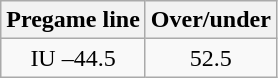<table class="wikitable">
<tr align="center">
<th style=>Pregame line</th>
<th style=>Over/under</th>
</tr>
<tr align="center">
<td>IU –44.5</td>
<td>52.5</td>
</tr>
</table>
